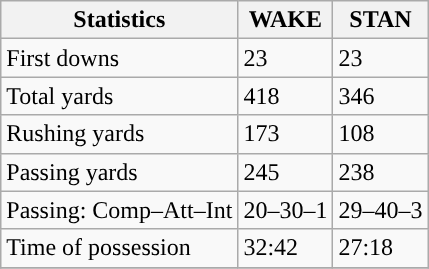<table class="wikitable" style="float: left;">
<tr>
<th>Statistics</th>
<th>WAKE</th>
<th>STAN</th>
</tr>
<tr>
<td>First downs</td>
<td>23</td>
<td>23</td>
</tr>
<tr>
<td>Total yards</td>
<td>418</td>
<td>346</td>
</tr>
<tr>
<td>Rushing yards</td>
<td>173</td>
<td>108</td>
</tr>
<tr>
<td>Passing yards</td>
<td>245</td>
<td>238</td>
</tr>
<tr>
<td>Passing: Comp–Att–Int</td>
<td>20–30–1</td>
<td>29–40–3</td>
</tr>
<tr>
<td>Time of possession</td>
<td>32:42</td>
<td>27:18</td>
</tr>
<tr>
</tr>
</table>
